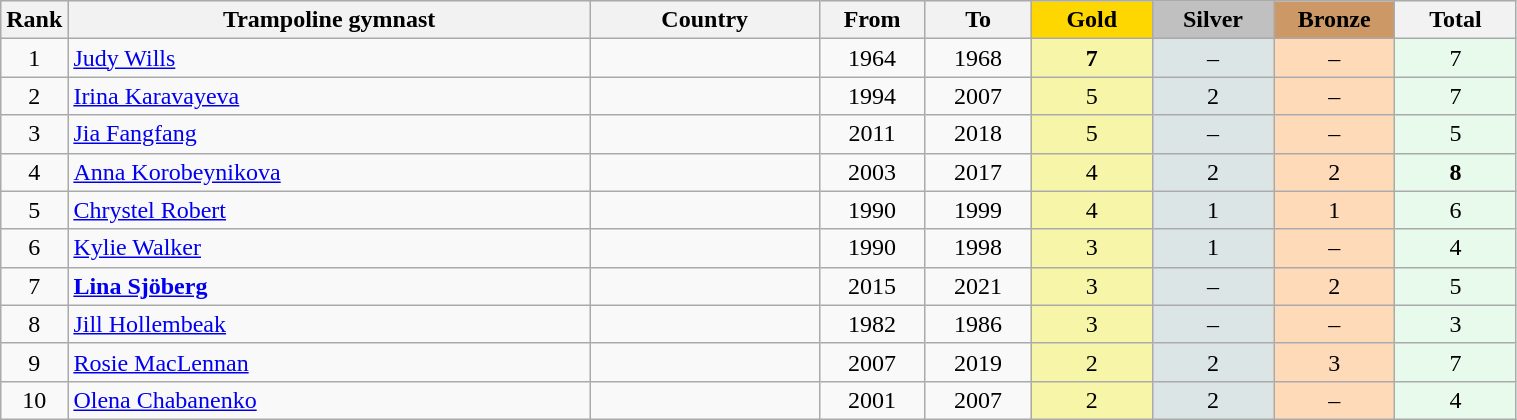<table class="wikitable plainrowheaders" width=80% style="text-align:center;">
<tr style="background-color:#EDEDED;">
<th class="hintergrundfarbe5" style="width:1em">Rank</th>
<th class="hintergrundfarbe5">Trampoline gymnast</th>
<th class="hintergrundfarbe5">Country</th>
<th class="hintergrundfarbe5" style="width:7%">From</th>
<th class="hintergrundfarbe5" style="width:7%">To</th>
<th style="background:    gold; width:8%">Gold</th>
<th style="background:  silver; width:8%">Silver</th>
<th style="background: #CC9966; width:8%">Bronze</th>
<th class="hintergrundfarbe5" style="width:8%">Total</th>
</tr>
<tr>
<td>1</td>
<td align="left"><a href='#'>Judy Wills</a></td>
<td align="left"></td>
<td>1964</td>
<td>1968</td>
<td bgcolor="#F7F6A8"><strong>7</strong></td>
<td bgcolor="#DCE5E5">–</td>
<td bgcolor="#FFDAB9">–</td>
<td bgcolor="#E7FAEC">7</td>
</tr>
<tr align="center">
<td>2</td>
<td align="left"><a href='#'>Irina Karavayeva</a></td>
<td align="left"></td>
<td>1994</td>
<td>2007</td>
<td bgcolor="#F7F6A8">5</td>
<td bgcolor="#DCE5E5">2</td>
<td bgcolor="#FFDAB9">–</td>
<td bgcolor="#E7FAEC">7</td>
</tr>
<tr align="center">
<td>3</td>
<td align="left"><a href='#'>Jia Fangfang</a></td>
<td align="left"></td>
<td>2011</td>
<td>2018</td>
<td bgcolor="#F7F6A8">5</td>
<td bgcolor="#DCE5E5">–</td>
<td bgcolor="#FFDAB9">–</td>
<td bgcolor="#E7FAEC">5</td>
</tr>
<tr align="center">
<td>4</td>
<td align="left"><a href='#'>Anna Korobeynikova</a></td>
<td align="left"></td>
<td>2003</td>
<td>2017</td>
<td bgcolor="#F7F6A8">4</td>
<td bgcolor="#DCE5E5">2</td>
<td bgcolor="#FFDAB9">2</td>
<td bgcolor="#E7FAEC"><strong>8</strong></td>
</tr>
<tr align="center">
<td>5</td>
<td align="left"><a href='#'>Chrystel Robert</a></td>
<td align="left"></td>
<td>1990</td>
<td>1999</td>
<td bgcolor="#F7F6A8">4</td>
<td bgcolor="#DCE5E5">1</td>
<td bgcolor="#FFDAB9">1</td>
<td bgcolor="#E7FAEC">6</td>
</tr>
<tr align="center">
<td>6</td>
<td align="left"><a href='#'>Kylie Walker</a></td>
<td align="left"></td>
<td>1990</td>
<td>1998</td>
<td bgcolor="#F7F6A8">3</td>
<td bgcolor="#DCE5E5">1</td>
<td bgcolor="#FFDAB9">–</td>
<td bgcolor="#E7FAEC">4</td>
</tr>
<tr align="center">
<td>7</td>
<td align="left"><strong><a href='#'>Lina Sjöberg</a></strong></td>
<td align="left"></td>
<td>2015</td>
<td>2021</td>
<td bgcolor="#F7F6A8">3</td>
<td bgcolor="#DCE5E5">–</td>
<td bgcolor="#FFDAB9">2</td>
<td bgcolor="#E7FAEC">5</td>
</tr>
<tr align="center">
<td>8</td>
<td align="left"><a href='#'>Jill Hollembeak</a></td>
<td align="left"></td>
<td>1982</td>
<td>1986</td>
<td bgcolor="#F7F6A8">3</td>
<td bgcolor="#DCE5E5">–</td>
<td bgcolor="#FFDAB9">–</td>
<td bgcolor="#E7FAEC">3</td>
</tr>
<tr align="center">
<td>9</td>
<td align="left"><a href='#'>Rosie MacLennan</a></td>
<td align="left"></td>
<td>2007</td>
<td>2019</td>
<td bgcolor="#F7F6A8">2</td>
<td bgcolor="#DCE5E5">2</td>
<td bgcolor="#FFDAB9">3</td>
<td bgcolor="#E7FAEC">7</td>
</tr>
<tr align="center">
<td>10</td>
<td align="left"><a href='#'>Olena Chabanenko</a></td>
<td align="left"></td>
<td>2001</td>
<td>2007</td>
<td bgcolor="#F7F6A8">2</td>
<td bgcolor="#DCE5E5">2</td>
<td bgcolor="#FFDAB9">–</td>
<td bgcolor="#E7FAEC">4</td>
</tr>
</table>
